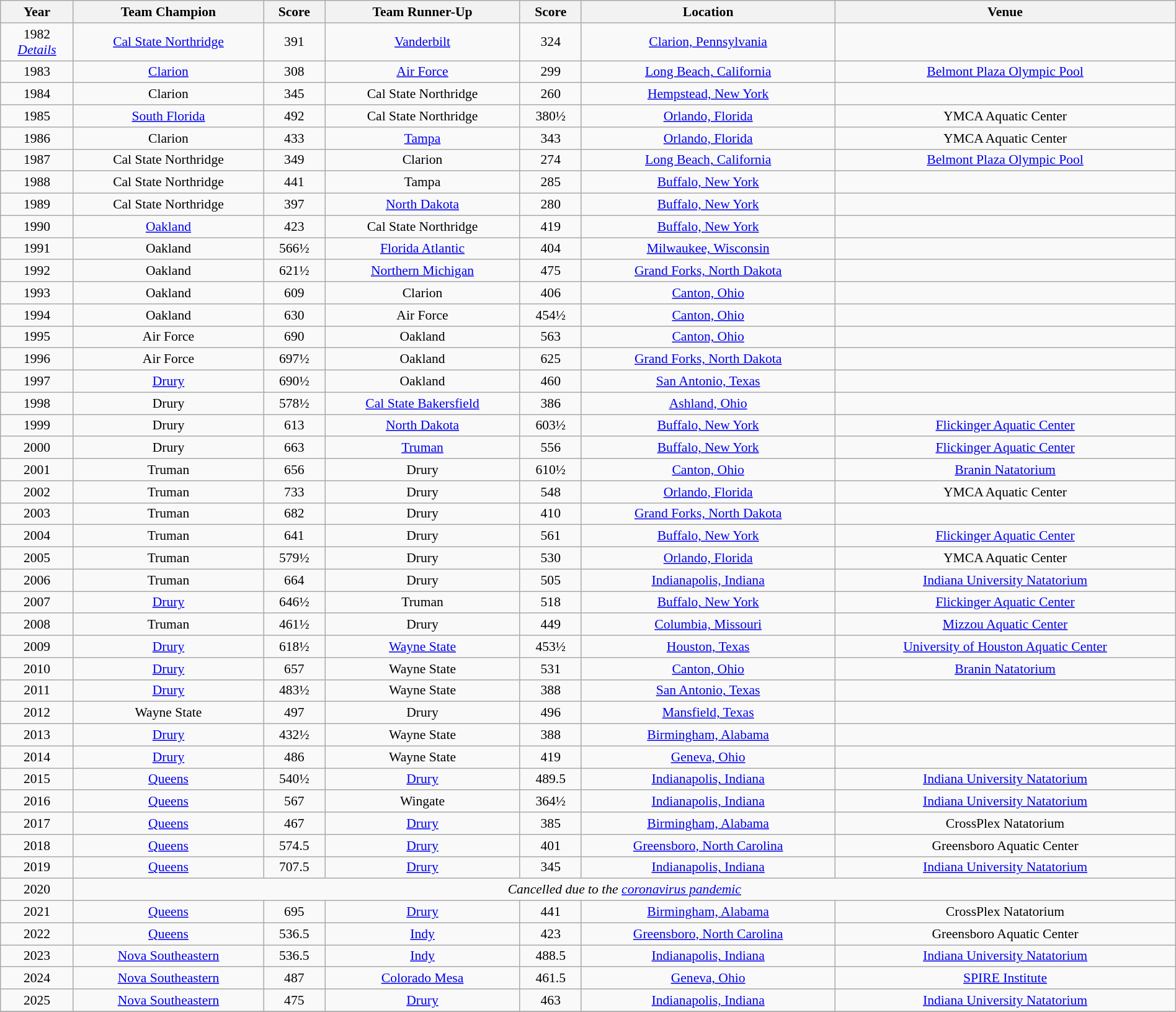<table class="wikitable sortable" style="font-size:90%; width: 100%; text-align: center;">
<tr>
<th>Year</th>
<th>Team Champion</th>
<th data-sort-type="number">Score</th>
<th>Team Runner-Up</th>
<th data-sort-type="number">Score</th>
<th>Location</th>
<th>Venue</th>
</tr>
<tr>
<td>1982<br><em><a href='#'>Details</a></em></td>
<td><a href='#'>Cal State Northridge</a></td>
<td>391</td>
<td><a href='#'>Vanderbilt</a></td>
<td>324</td>
<td> <a href='#'>Clarion, Pennsylvania</a></td>
<td></td>
</tr>
<tr>
<td>1983</td>
<td><a href='#'>Clarion</a></td>
<td>308</td>
<td><a href='#'>Air Force</a></td>
<td>299</td>
<td> <a href='#'>Long Beach, California</a></td>
<td><a href='#'>Belmont Plaza Olympic Pool</a></td>
</tr>
<tr>
<td>1984</td>
<td>Clarion</td>
<td>345</td>
<td>Cal State Northridge</td>
<td>260</td>
<td> <a href='#'>Hempstead, New York</a></td>
<td></td>
</tr>
<tr>
<td>1985</td>
<td><a href='#'>South Florida</a></td>
<td>492</td>
<td>Cal State Northridge</td>
<td>380½</td>
<td> <a href='#'>Orlando, Florida</a></td>
<td>YMCA Aquatic Center</td>
</tr>
<tr>
<td>1986</td>
<td>Clarion</td>
<td>433</td>
<td><a href='#'>Tampa</a></td>
<td>343</td>
<td> <a href='#'>Orlando, Florida</a></td>
<td>YMCA Aquatic Center</td>
</tr>
<tr>
<td>1987</td>
<td>Cal State Northridge</td>
<td>349</td>
<td>Clarion</td>
<td>274</td>
<td> <a href='#'>Long Beach, California</a></td>
<td><a href='#'>Belmont Plaza Olympic Pool</a></td>
</tr>
<tr>
<td>1988</td>
<td>Cal State Northridge</td>
<td>441</td>
<td>Tampa</td>
<td>285</td>
<td> <a href='#'>Buffalo, New York</a></td>
<td></td>
</tr>
<tr>
<td>1989</td>
<td>Cal State Northridge</td>
<td>397</td>
<td><a href='#'>North Dakota</a></td>
<td>280</td>
<td> <a href='#'>Buffalo, New York</a></td>
<td></td>
</tr>
<tr>
<td>1990</td>
<td><a href='#'>Oakland</a></td>
<td>423</td>
<td>Cal State Northridge</td>
<td>419</td>
<td> <a href='#'>Buffalo, New York</a></td>
<td></td>
</tr>
<tr>
<td>1991</td>
<td>Oakland</td>
<td>566½</td>
<td><a href='#'>Florida Atlantic</a></td>
<td>404</td>
<td> <a href='#'>Milwaukee, Wisconsin</a></td>
<td></td>
</tr>
<tr>
<td>1992</td>
<td>Oakland</td>
<td>621½</td>
<td><a href='#'>Northern Michigan</a></td>
<td>475</td>
<td> <a href='#'>Grand Forks, North Dakota</a></td>
<td></td>
</tr>
<tr>
<td>1993</td>
<td>Oakland</td>
<td>609</td>
<td>Clarion</td>
<td>406</td>
<td> <a href='#'>Canton, Ohio</a></td>
<td></td>
</tr>
<tr>
<td>1994</td>
<td>Oakland</td>
<td>630</td>
<td>Air Force</td>
<td>454½</td>
<td> <a href='#'>Canton, Ohio</a></td>
<td></td>
</tr>
<tr>
<td>1995</td>
<td>Air Force</td>
<td>690</td>
<td>Oakland</td>
<td>563</td>
<td> <a href='#'>Canton, Ohio</a></td>
<td></td>
</tr>
<tr>
<td>1996</td>
<td>Air Force</td>
<td>697½</td>
<td>Oakland</td>
<td>625</td>
<td> <a href='#'>Grand Forks, North Dakota</a></td>
<td></td>
</tr>
<tr>
<td>1997</td>
<td><a href='#'>Drury</a></td>
<td>690½</td>
<td>Oakland</td>
<td>460</td>
<td> <a href='#'>San Antonio, Texas</a></td>
<td></td>
</tr>
<tr>
<td>1998</td>
<td>Drury</td>
<td>578½</td>
<td><a href='#'>Cal State Bakersfield</a></td>
<td>386</td>
<td> <a href='#'>Ashland, Ohio</a></td>
<td></td>
</tr>
<tr>
<td>1999</td>
<td>Drury</td>
<td>613</td>
<td><a href='#'>North Dakota</a></td>
<td>603½</td>
<td> <a href='#'>Buffalo, New York</a></td>
<td><a href='#'>Flickinger Aquatic Center</a></td>
</tr>
<tr>
<td>2000</td>
<td>Drury</td>
<td>663</td>
<td><a href='#'>Truman</a></td>
<td>556</td>
<td> <a href='#'>Buffalo, New York</a></td>
<td><a href='#'>Flickinger Aquatic Center</a></td>
</tr>
<tr>
<td>2001</td>
<td>Truman</td>
<td>656</td>
<td>Drury</td>
<td>610½</td>
<td> <a href='#'>Canton, Ohio</a></td>
<td><a href='#'>Branin Natatorium</a></td>
</tr>
<tr>
<td>2002</td>
<td>Truman</td>
<td>733</td>
<td>Drury</td>
<td>548</td>
<td> <a href='#'>Orlando, Florida</a></td>
<td>YMCA Aquatic Center</td>
</tr>
<tr>
<td>2003</td>
<td>Truman</td>
<td>682</td>
<td>Drury</td>
<td>410</td>
<td> <a href='#'>Grand Forks, North Dakota</a></td>
<td></td>
</tr>
<tr>
<td>2004</td>
<td>Truman</td>
<td>641</td>
<td>Drury</td>
<td>561</td>
<td> <a href='#'>Buffalo, New York</a></td>
<td><a href='#'>Flickinger Aquatic Center</a></td>
</tr>
<tr>
<td>2005</td>
<td>Truman</td>
<td>579½</td>
<td>Drury</td>
<td>530</td>
<td> <a href='#'>Orlando, Florida</a></td>
<td>YMCA Aquatic Center</td>
</tr>
<tr>
<td>2006</td>
<td>Truman</td>
<td>664</td>
<td>Drury</td>
<td>505</td>
<td> <a href='#'>Indianapolis, Indiana</a></td>
<td><a href='#'>Indiana University Natatorium</a></td>
</tr>
<tr>
<td>2007</td>
<td><a href='#'>Drury</a></td>
<td>646½</td>
<td>Truman</td>
<td>518</td>
<td> <a href='#'>Buffalo, New York</a></td>
<td><a href='#'>Flickinger Aquatic Center</a></td>
</tr>
<tr>
<td>2008</td>
<td>Truman</td>
<td>461½</td>
<td>Drury</td>
<td>449</td>
<td> <a href='#'>Columbia, Missouri</a></td>
<td><a href='#'>Mizzou Aquatic Center</a></td>
</tr>
<tr>
<td>2009</td>
<td><a href='#'>Drury</a></td>
<td>618½</td>
<td><a href='#'>Wayne State</a></td>
<td>453½</td>
<td> <a href='#'>Houston, Texas</a></td>
<td><a href='#'>University of Houston Aquatic Center</a></td>
</tr>
<tr>
<td>2010</td>
<td><a href='#'>Drury</a></td>
<td>657</td>
<td>Wayne State</td>
<td>531</td>
<td> <a href='#'>Canton, Ohio</a></td>
<td><a href='#'>Branin Natatorium</a></td>
</tr>
<tr>
<td>2011</td>
<td><a href='#'>Drury</a></td>
<td>483½</td>
<td>Wayne State</td>
<td>388</td>
<td> <a href='#'>San Antonio, Texas</a></td>
<td></td>
</tr>
<tr>
<td>2012</td>
<td>Wayne State</td>
<td>497</td>
<td>Drury</td>
<td>496</td>
<td> <a href='#'>Mansfield, Texas</a></td>
<td></td>
</tr>
<tr>
<td>2013</td>
<td><a href='#'>Drury</a></td>
<td>432½</td>
<td>Wayne State</td>
<td>388</td>
<td> <a href='#'>Birmingham, Alabama</a></td>
<td></td>
</tr>
<tr>
<td>2014</td>
<td><a href='#'>Drury</a></td>
<td>486</td>
<td>Wayne State</td>
<td>419</td>
<td> <a href='#'>Geneva, Ohio</a></td>
<td></td>
</tr>
<tr>
<td>2015</td>
<td><a href='#'>Queens</a></td>
<td>540½</td>
<td><a href='#'>Drury</a></td>
<td>489.5</td>
<td> <a href='#'>Indianapolis, Indiana</a></td>
<td><a href='#'>Indiana University Natatorium</a></td>
</tr>
<tr>
<td>2016</td>
<td><a href='#'>Queens</a></td>
<td>567</td>
<td>Wingate</td>
<td>364½</td>
<td> <a href='#'>Indianapolis, Indiana</a></td>
<td><a href='#'>Indiana University Natatorium</a></td>
</tr>
<tr>
<td>2017</td>
<td><a href='#'>Queens</a></td>
<td>467</td>
<td><a href='#'>Drury</a></td>
<td>385</td>
<td> <a href='#'>Birmingham, Alabama</a></td>
<td>CrossPlex Natatorium</td>
</tr>
<tr>
<td>2018</td>
<td><a href='#'>Queens</a></td>
<td>574.5</td>
<td><a href='#'>Drury</a></td>
<td>401</td>
<td> <a href='#'>Greensboro, North Carolina</a></td>
<td>Greensboro Aquatic Center</td>
</tr>
<tr>
<td>2019</td>
<td><a href='#'>Queens</a></td>
<td>707.5</td>
<td><a href='#'>Drury</a></td>
<td>345</td>
<td> <a href='#'>Indianapolis, Indiana</a></td>
<td><a href='#'>Indiana University Natatorium</a></td>
</tr>
<tr>
<td>2020</td>
<td colspan=6 align=center><em>Cancelled due to the <a href='#'>coronavirus pandemic</a></em></td>
</tr>
<tr>
<td>2021</td>
<td><a href='#'>Queens</a></td>
<td>695</td>
<td><a href='#'>Drury</a></td>
<td>441</td>
<td> <a href='#'>Birmingham, Alabama</a></td>
<td>CrossPlex Natatorium</td>
</tr>
<tr>
<td>2022</td>
<td><a href='#'>Queens</a></td>
<td>536.5</td>
<td><a href='#'>Indy</a></td>
<td>423</td>
<td> <a href='#'>Greensboro, North Carolina</a></td>
<td>Greensboro Aquatic Center</td>
</tr>
<tr>
<td>2023</td>
<td><a href='#'>Nova Southeastern</a></td>
<td>536.5</td>
<td><a href='#'>Indy</a></td>
<td>488.5</td>
<td> <a href='#'>Indianapolis, Indiana</a></td>
<td><a href='#'>Indiana University Natatorium</a></td>
</tr>
<tr>
<td>2024</td>
<td><a href='#'>Nova Southeastern</a></td>
<td>487</td>
<td><a href='#'>Colorado Mesa</a></td>
<td>461.5</td>
<td> <a href='#'>Geneva, Ohio</a></td>
<td><a href='#'>SPIRE Institute</a></td>
</tr>
<tr>
<td>2025</td>
<td><a href='#'>Nova Southeastern</a></td>
<td>475</td>
<td><a href='#'>Drury</a></td>
<td>463</td>
<td> <a href='#'>Indianapolis, Indiana</a></td>
<td><a href='#'>Indiana University Natatorium</a></td>
</tr>
<tr>
</tr>
</table>
